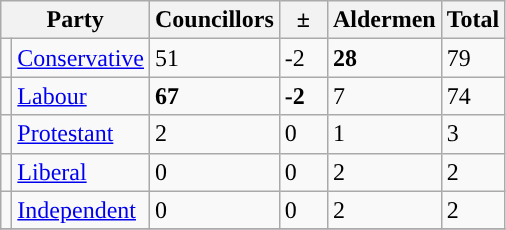<table class="wikitable">
<tr>
<th colspan="2">Party</th>
<th>Councillors</th>
<th>  ±  </th>
<th>Aldermen</th>
<th>Total</th>
</tr>
<tr>
<td style="background-color: "></td>
<td><a href='#'>Conservative</a></td>
<td>51</td>
<td>-2</td>
<td><strong>28</strong></td>
<td>79</td>
</tr>
<tr>
<td style="background-color: "></td>
<td><a href='#'>Labour</a></td>
<td><strong>67</strong></td>
<td><strong>-2</strong></td>
<td>7</td>
<td>74</td>
</tr>
<tr>
<td style="background-color: "></td>
<td><a href='#'>Protestant</a></td>
<td>2</td>
<td>0</td>
<td>1</td>
<td>3</td>
</tr>
<tr>
<td style="background-color: "></td>
<td><a href='#'>Liberal</a></td>
<td>0</td>
<td>0</td>
<td>2</td>
<td>2</td>
</tr>
<tr>
<td style="background-color: "></td>
<td><a href='#'>Independent</a></td>
<td>0</td>
<td>0</td>
<td>2</td>
<td>2</td>
</tr>
<tr>
</tr>
</table>
